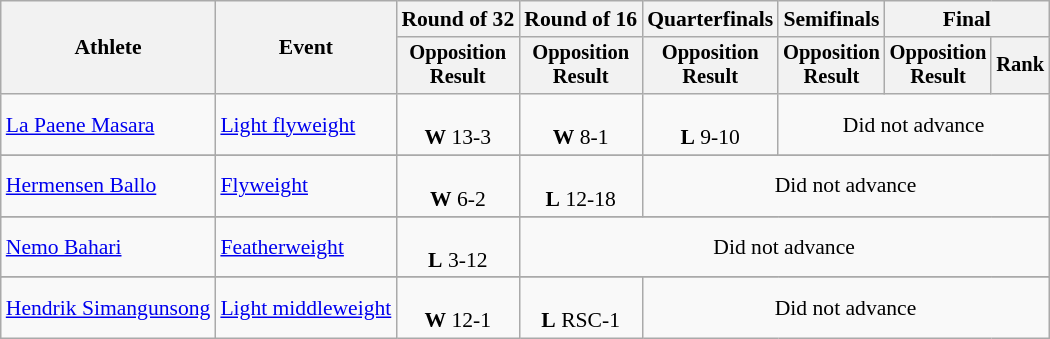<table class="wikitable" style="font-size:90%">
<tr>
<th rowspan="2">Athlete</th>
<th rowspan="2">Event</th>
<th>Round of 32</th>
<th>Round of 16</th>
<th>Quarterfinals</th>
<th>Semifinals</th>
<th colspan=2>Final</th>
</tr>
<tr style="font-size:95%">
<th>Opposition<br>Result</th>
<th>Opposition<br>Result</th>
<th>Opposition<br>Result</th>
<th>Opposition<br>Result</th>
<th>Opposition<br>Result</th>
<th>Rank</th>
</tr>
<tr align=center>
<td align=left><a href='#'>La Paene Masara</a></td>
<td align=left><a href='#'>Light flyweight</a></td>
<td><br><strong>W</strong> 13-3</td>
<td><br><strong>W</strong> 8-1</td>
<td><br><strong>L</strong> 9-10</td>
<td colspan=3>Did not advance</td>
</tr>
<tr>
</tr>
<tr align=center>
<td align=left><a href='#'>Hermensen Ballo</a></td>
<td align=left><a href='#'>Flyweight</a></td>
<td><br><strong>W</strong> 6-2</td>
<td><br><strong>L</strong> 12-18</td>
<td colspan=4>Did not advance</td>
</tr>
<tr>
</tr>
<tr align=center>
<td align=left><a href='#'>Nemo Bahari</a></td>
<td align=left><a href='#'>Featherweight</a></td>
<td><br><strong>L</strong> 3-12</td>
<td colspan=5>Did not advance</td>
</tr>
<tr>
</tr>
<tr align=center>
<td align=left><a href='#'>Hendrik Simangunsong</a></td>
<td align=left><a href='#'>Light middleweight</a></td>
<td><br><strong>W</strong> 12-1</td>
<td><br><strong>L</strong> RSC-1</td>
<td colspan=4>Did not advance</td>
</tr>
</table>
